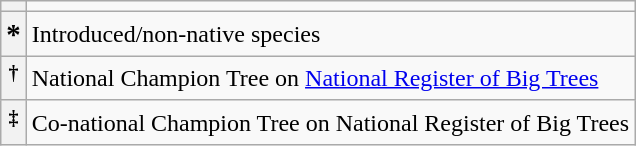<table class="wikitable">
<tr>
<th></th>
<td><strong></strong></td>
</tr>
<tr>
<th><big>*</big></th>
<td>Introduced/non-native species</td>
</tr>
<tr>
<th><sup>†</sup></th>
<td>National Champion Tree on <a href='#'>National Register of Big Trees</a></td>
</tr>
<tr>
<th><sup>‡</sup></th>
<td>Co-national Champion Tree on National Register of Big Trees</td>
</tr>
</table>
